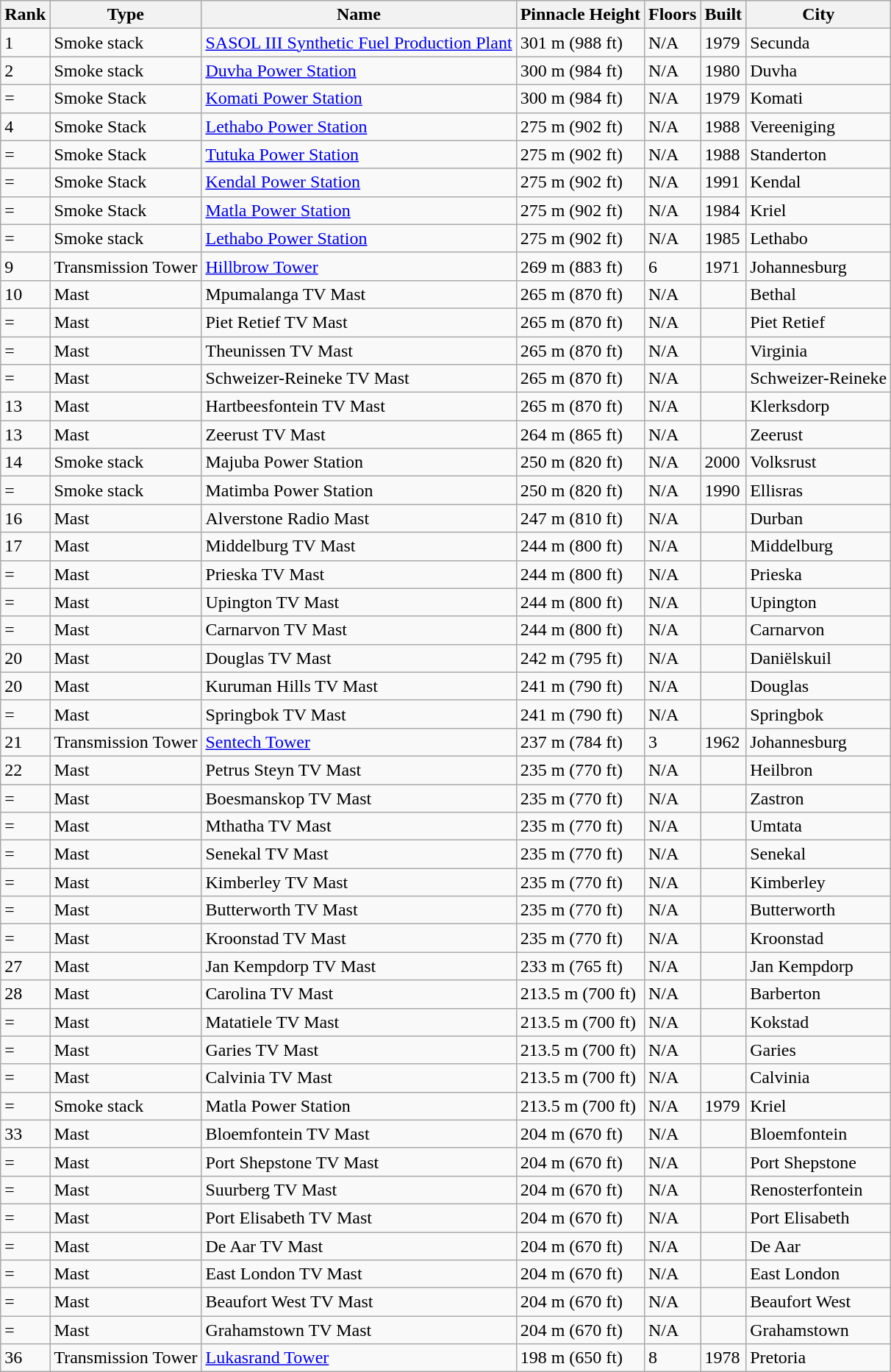<table class="wikitable">
<tr>
<th>Rank</th>
<th>Type</th>
<th>Name</th>
<th>Pinnacle Height</th>
<th>Floors</th>
<th>Built</th>
<th>City</th>
</tr>
<tr>
<td>1</td>
<td>Smoke stack</td>
<td><a href='#'>SASOL III Synthetic Fuel Production Plant</a></td>
<td>301 m (988 ft)</td>
<td>N/A</td>
<td>1979</td>
<td>Secunda</td>
</tr>
<tr>
<td>2</td>
<td>Smoke stack</td>
<td><a href='#'>Duvha Power Station</a></td>
<td>300 m (984 ft)</td>
<td>N/A</td>
<td>1980</td>
<td>Duvha</td>
</tr>
<tr>
<td>=</td>
<td>Smoke Stack</td>
<td><a href='#'>Komati Power Station</a></td>
<td>300 m (984 ft)</td>
<td>N/A</td>
<td>1979</td>
<td>Komati</td>
</tr>
<tr>
<td>4</td>
<td>Smoke Stack</td>
<td><a href='#'>Lethabo Power Station</a></td>
<td>275 m (902 ft)</td>
<td>N/A</td>
<td>1988</td>
<td>Vereeniging</td>
</tr>
<tr>
<td>=</td>
<td>Smoke Stack</td>
<td><a href='#'>Tutuka Power Station</a></td>
<td>275 m (902 ft)</td>
<td>N/A</td>
<td>1988</td>
<td>Standerton</td>
</tr>
<tr>
<td>=</td>
<td>Smoke Stack</td>
<td><a href='#'>Kendal Power Station</a></td>
<td>275 m (902 ft)</td>
<td>N/A</td>
<td>1991</td>
<td>Kendal</td>
</tr>
<tr>
<td>=</td>
<td>Smoke Stack</td>
<td><a href='#'>Matla Power Station</a></td>
<td>275 m (902 ft)</td>
<td>N/A</td>
<td>1984</td>
<td>Kriel</td>
</tr>
<tr>
<td>=</td>
<td>Smoke stack</td>
<td><a href='#'>Lethabo Power Station</a></td>
<td>275 m (902 ft)</td>
<td>N/A</td>
<td>1985</td>
<td>Lethabo</td>
</tr>
<tr>
<td>9</td>
<td>Transmission Tower</td>
<td><a href='#'>Hillbrow Tower</a></td>
<td>269 m (883 ft)</td>
<td>6</td>
<td>1971</td>
<td>Johannesburg</td>
</tr>
<tr>
<td>10</td>
<td>Mast</td>
<td>Mpumalanga TV Mast</td>
<td>265 m (870 ft)</td>
<td>N/A</td>
<td></td>
<td>Bethal</td>
</tr>
<tr>
<td>=</td>
<td>Mast</td>
<td>Piet Retief TV Mast</td>
<td>265 m (870 ft)</td>
<td>N/A</td>
<td></td>
<td>Piet Retief</td>
</tr>
<tr>
<td>=</td>
<td>Mast</td>
<td>Theunissen TV Mast</td>
<td>265 m (870 ft)</td>
<td>N/A</td>
<td></td>
<td>Virginia</td>
</tr>
<tr>
<td>=</td>
<td>Mast</td>
<td>Schweizer-Reineke TV Mast</td>
<td>265 m (870 ft)</td>
<td>N/A</td>
<td></td>
<td>Schweizer-Reineke</td>
</tr>
<tr>
<td>13</td>
<td>Mast</td>
<td>Hartbeesfontein TV Mast</td>
<td>265 m (870 ft)</td>
<td>N/A</td>
<td></td>
<td>Klerksdorp</td>
</tr>
<tr>
<td>13</td>
<td>Mast</td>
<td>Zeerust TV Mast</td>
<td>264 m (865 ft)</td>
<td>N/A</td>
<td></td>
<td>Zeerust</td>
</tr>
<tr>
<td>14</td>
<td>Smoke stack</td>
<td>Majuba Power Station</td>
<td>250 m (820 ft)</td>
<td>N/A</td>
<td>2000</td>
<td>Volksrust</td>
</tr>
<tr>
<td>=</td>
<td>Smoke stack</td>
<td>Matimba Power Station</td>
<td>250 m (820 ft)</td>
<td>N/A</td>
<td>1990</td>
<td>Ellisras</td>
</tr>
<tr>
<td>16</td>
<td>Mast</td>
<td>Alverstone Radio Mast</td>
<td>247 m (810 ft)</td>
<td>N/A</td>
<td></td>
<td>Durban</td>
</tr>
<tr>
<td>17</td>
<td>Mast</td>
<td>Middelburg TV Mast</td>
<td>244 m (800 ft)</td>
<td>N/A</td>
<td></td>
<td>Middelburg</td>
</tr>
<tr>
<td>=</td>
<td>Mast</td>
<td>Prieska TV Mast</td>
<td>244 m (800 ft)</td>
<td>N/A</td>
<td></td>
<td>Prieska</td>
</tr>
<tr>
<td>=</td>
<td>Mast</td>
<td>Upington TV Mast</td>
<td>244 m (800 ft)</td>
<td>N/A</td>
<td></td>
<td>Upington</td>
</tr>
<tr>
<td>=</td>
<td>Mast</td>
<td>Carnarvon TV Mast</td>
<td>244 m (800 ft)</td>
<td>N/A</td>
<td></td>
<td>Carnarvon</td>
</tr>
<tr>
<td>20</td>
<td>Mast</td>
<td>Douglas TV Mast</td>
<td>242 m (795 ft)</td>
<td>N/A</td>
<td></td>
<td>Daniëlskuil</td>
</tr>
<tr>
<td>20</td>
<td>Mast</td>
<td>Kuruman Hills TV Mast</td>
<td>241 m (790 ft)</td>
<td>N/A</td>
<td></td>
<td>Douglas</td>
</tr>
<tr>
<td>=</td>
<td>Mast</td>
<td>Springbok TV Mast</td>
<td>241 m (790 ft)</td>
<td>N/A</td>
<td></td>
<td>Springbok</td>
</tr>
<tr>
<td>21</td>
<td>Transmission Tower</td>
<td><a href='#'>Sentech Tower</a></td>
<td>237 m (784 ft)</td>
<td>3</td>
<td>1962</td>
<td>Johannesburg</td>
</tr>
<tr>
<td>22</td>
<td>Mast</td>
<td>Petrus Steyn TV Mast</td>
<td>235 m (770 ft)</td>
<td>N/A</td>
<td></td>
<td>Heilbron</td>
</tr>
<tr>
<td>=</td>
<td>Mast</td>
<td>Boesmanskop TV Mast</td>
<td>235 m (770 ft)</td>
<td>N/A</td>
<td></td>
<td>Zastron</td>
</tr>
<tr>
<td>=</td>
<td>Mast</td>
<td>Mthatha TV Mast</td>
<td>235 m (770 ft)</td>
<td>N/A</td>
<td></td>
<td>Umtata</td>
</tr>
<tr>
<td>=</td>
<td>Mast</td>
<td>Senekal TV Mast</td>
<td>235 m (770 ft)</td>
<td>N/A</td>
<td></td>
<td>Senekal</td>
</tr>
<tr>
<td>=</td>
<td>Mast</td>
<td>Kimberley TV Mast</td>
<td>235 m (770 ft)</td>
<td>N/A</td>
<td></td>
<td>Kimberley</td>
</tr>
<tr>
<td>=</td>
<td>Mast</td>
<td>Butterworth TV Mast</td>
<td>235 m (770 ft)</td>
<td>N/A</td>
<td></td>
<td>Butterworth</td>
</tr>
<tr>
<td>=</td>
<td>Mast</td>
<td>Kroonstad TV Mast</td>
<td>235 m (770 ft)</td>
<td>N/A</td>
<td></td>
<td>Kroonstad</td>
</tr>
<tr>
<td>27</td>
<td>Mast</td>
<td>Jan Kempdorp TV Mast</td>
<td>233 m (765 ft)</td>
<td>N/A</td>
<td></td>
<td>Jan Kempdorp</td>
</tr>
<tr>
<td>28</td>
<td>Mast</td>
<td>Carolina TV Mast</td>
<td>213.5 m (700 ft)</td>
<td>N/A</td>
<td></td>
<td>Barberton</td>
</tr>
<tr>
<td>=</td>
<td>Mast</td>
<td>Matatiele TV Mast</td>
<td>213.5 m (700 ft)</td>
<td>N/A</td>
<td></td>
<td>Kokstad</td>
</tr>
<tr>
<td>=</td>
<td>Mast</td>
<td>Garies TV Mast</td>
<td>213.5 m (700 ft)</td>
<td>N/A</td>
<td></td>
<td>Garies</td>
</tr>
<tr>
<td>=</td>
<td>Mast</td>
<td>Calvinia TV Mast</td>
<td>213.5 m (700 ft)</td>
<td>N/A</td>
<td></td>
<td>Calvinia</td>
</tr>
<tr>
<td>=</td>
<td>Smoke stack</td>
<td>Matla Power Station</td>
<td>213.5 m (700 ft)</td>
<td>N/A</td>
<td>1979</td>
<td>Kriel</td>
</tr>
<tr>
<td>33</td>
<td>Mast</td>
<td>Bloemfontein TV Mast</td>
<td>204 m (670 ft)</td>
<td>N/A</td>
<td></td>
<td>Bloemfontein</td>
</tr>
<tr>
<td>=</td>
<td>Mast</td>
<td>Port Shepstone TV Mast</td>
<td>204 m (670 ft)</td>
<td>N/A</td>
<td></td>
<td>Port Shepstone</td>
</tr>
<tr>
<td>=</td>
<td>Mast</td>
<td>Suurberg TV Mast</td>
<td>204 m (670 ft)</td>
<td>N/A</td>
<td></td>
<td>Renosterfontein</td>
</tr>
<tr>
<td>=</td>
<td>Mast</td>
<td>Port Elisabeth TV Mast</td>
<td>204 m (670 ft)</td>
<td>N/A</td>
<td></td>
<td>Port Elisabeth</td>
</tr>
<tr>
<td>=</td>
<td>Mast</td>
<td>De Aar TV Mast</td>
<td>204 m (670 ft)</td>
<td>N/A</td>
<td></td>
<td>De Aar</td>
</tr>
<tr>
<td>=</td>
<td>Mast</td>
<td>East London TV Mast</td>
<td>204 m (670 ft)</td>
<td>N/A</td>
<td></td>
<td>East London</td>
</tr>
<tr>
<td>=</td>
<td>Mast</td>
<td>Beaufort West TV Mast</td>
<td>204 m (670 ft)</td>
<td>N/A</td>
<td></td>
<td>Beaufort West</td>
</tr>
<tr>
<td>=</td>
<td>Mast</td>
<td>Grahamstown TV Mast</td>
<td>204 m (670 ft)</td>
<td>N/A</td>
<td></td>
<td>Grahamstown</td>
</tr>
<tr>
<td>36</td>
<td>Transmission Tower</td>
<td><a href='#'>Lukasrand Tower</a></td>
<td>198 m (650 ft)</td>
<td>8</td>
<td>1978</td>
<td>Pretoria</td>
</tr>
</table>
